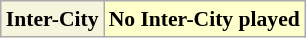<table class="wikitable" style="font-size:90%">
<tr>
<td style="text-align:center; background:#F5F4DC;"><strong>Inter-City</strong></td>
<td style="text-align:center; background:#ffc;"><strong>No Inter-City played</strong></td>
</tr>
</table>
